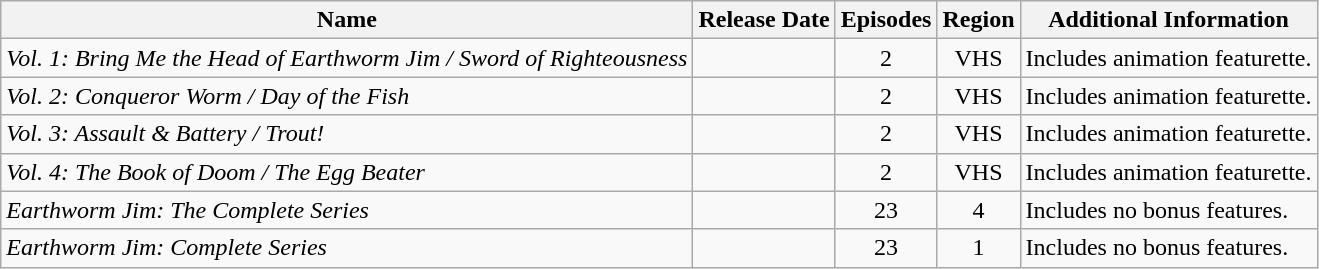<table class="wikitable">
<tr>
<th>Name</th>
<th>Release Date</th>
<th>Episodes</th>
<th>Region</th>
<th>Additional Information</th>
</tr>
<tr>
<td><em>Vol. 1: Bring Me the Head of Earthworm Jim / Sword of Righteousness</em></td>
<td></td>
<td style="text-align:center;">2</td>
<td style="text-align:center;">VHS</td>
<td>Includes animation featurette.</td>
</tr>
<tr>
<td><em>Vol. 2: Conqueror Worm / Day of the Fish</em></td>
<td></td>
<td style="text-align:center;">2</td>
<td style="text-align:center;">VHS</td>
<td>Includes animation featurette.</td>
</tr>
<tr>
<td><em>Vol. 3: Assault & Battery / Trout!</em></td>
<td></td>
<td style="text-align:center;">2</td>
<td style="text-align:center;">VHS</td>
<td>Includes animation featurette.</td>
</tr>
<tr>
<td><em>Vol. 4: The Book of Doom / The Egg Beater</em></td>
<td></td>
<td style="text-align:center;">2</td>
<td style="text-align:center;">VHS</td>
<td>Includes animation featurette.</td>
</tr>
<tr>
<td><em>Earthworm Jim: The Complete Series</em></td>
<td></td>
<td style="text-align:center;">23</td>
<td style="text-align:center;">4</td>
<td>Includes no bonus features.</td>
</tr>
<tr>
<td><em>Earthworm Jim: Complete Series</em></td>
<td></td>
<td style="text-align:center;">23</td>
<td style="text-align:center;">1</td>
<td>Includes no bonus features.</td>
</tr>
</table>
